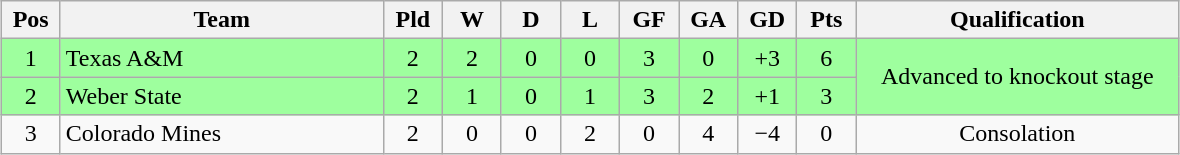<table class="wikitable" style="text-align:center; margin: 1em auto">
<tr>
<th style="width:2em">Pos</th>
<th style="width:13em">Team</th>
<th style="width:2em">Pld</th>
<th style="width:2em">W</th>
<th style="width:2em">D</th>
<th style="width:2em">L</th>
<th style="width:2em">GF</th>
<th style="width:2em">GA</th>
<th style="width:2em">GD</th>
<th style="width:2em">Pts</th>
<th style="width:13em">Qualification</th>
</tr>
<tr bgcolor="#9eff9e">
<td>1</td>
<td style="text-align:left">Texas A&M</td>
<td>2</td>
<td>2</td>
<td>0</td>
<td>0</td>
<td>3</td>
<td>0</td>
<td>+3</td>
<td>6</td>
<td rowspan="2">Advanced to knockout stage</td>
</tr>
<tr bgcolor="#9eff9e">
<td>2</td>
<td style="text-align:left">Weber State</td>
<td>2</td>
<td>1</td>
<td>0</td>
<td>1</td>
<td>3</td>
<td>2</td>
<td>+1</td>
<td>3</td>
</tr>
<tr>
<td>3</td>
<td style="text-align:left">Colorado Mines</td>
<td>2</td>
<td>0</td>
<td>0</td>
<td>2</td>
<td>0</td>
<td>4</td>
<td>−4</td>
<td>0</td>
<td>Consolation</td>
</tr>
</table>
